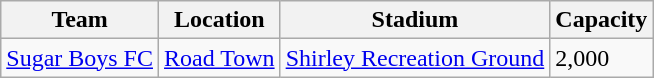<table class="wikitable sortable">
<tr>
<th>Team</th>
<th>Location</th>
<th>Stadium</th>
<th>Capacity</th>
</tr>
<tr>
<td><a href='#'>Sugar Boys FC</a></td>
<td><a href='#'>Road Town</a></td>
<td><a href='#'>Shirley Recreation Ground</a></td>
<td>2,000</td>
</tr>
</table>
